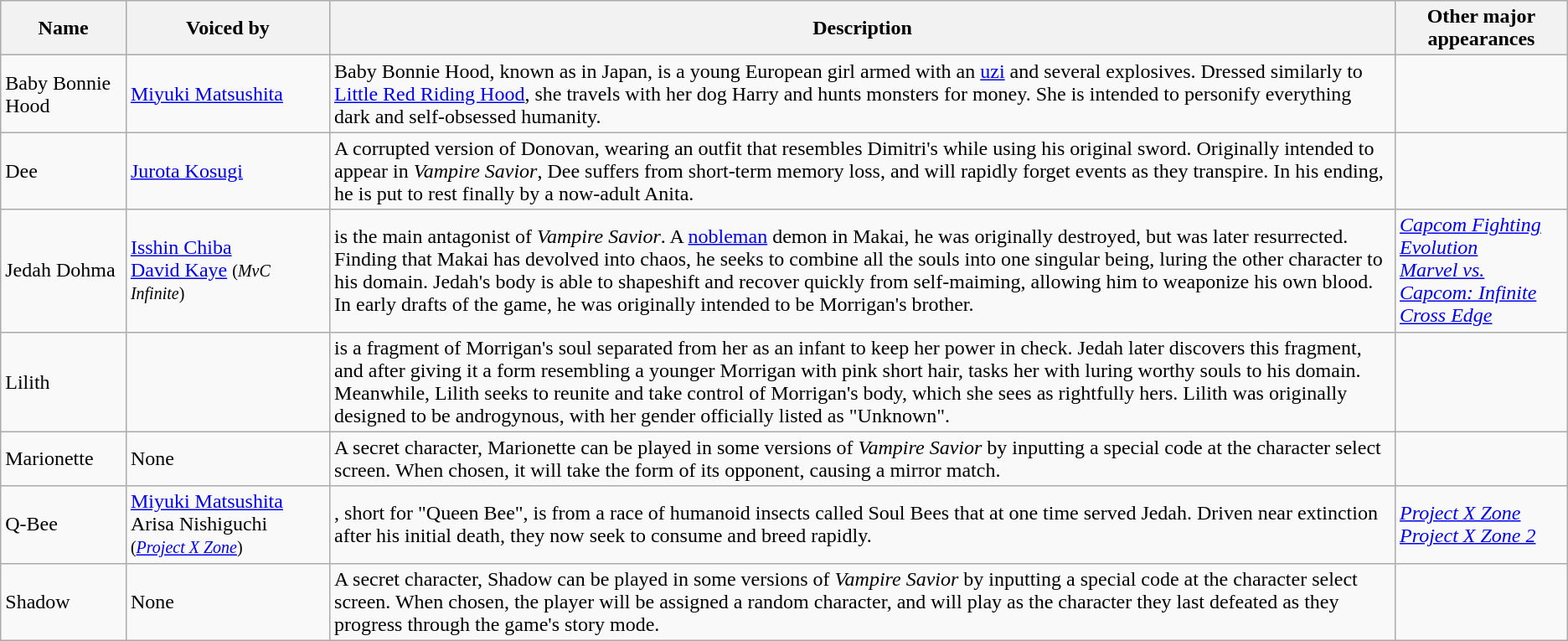<table class="wikitable sortable">
<tr>
<th scope="col" width="8%">Name</th>
<th scope="col" width="13%">Voiced by</th>
<th>Description</th>
<th scope="col" width="11%">Other major appearances</th>
</tr>
<tr id="Baby Bonnie Hood">
<td>Baby Bonnie Hood</td>
<td><a href='#'>Miyuki Matsushita</a></td>
<td>Baby Bonnie Hood, known as  in Japan, is a young European girl armed with an <a href='#'>uzi</a> and several explosives. Dressed similarly to <a href='#'>Little Red Riding Hood</a>, she travels with her dog Harry and hunts monsters for money. She is intended to personify everything dark and self-obsessed humanity.</td>
<td></td>
</tr>
<tr id="Dee">
<td>Dee</td>
<td><a href='#'>Jurota Kosugi</a></td>
<td>A corrupted version of Donovan, wearing an outfit that resembles Dimitri's while using his original sword. Originally intended to appear in <em>Vampire Savior</em>,  Dee suffers from short-term memory loss, and will rapidly forget events as they transpire. In his ending, he is put to rest finally by a now-adult Anita.</td>
</tr>
<tr id="Jedah">
<td>Jedah Dohma</td>
<td><a href='#'>Isshin Chiba</a><br><a href='#'>David Kaye</a> <small>(<em>MvC Infinite</em>)</small></td>
<td> is the main antagonist of <em>Vampire Savior</em>. A <a href='#'>nobleman</a> demon in Makai, he was originally destroyed, but was later resurrected. Finding that Makai has devolved into chaos, he seeks to combine all the souls into one singular being, luring the other character to his domain. Jedah's body is able to shapeshift and recover quickly from self-maiming, allowing him to weaponize his own blood. In early drafts of the game, he was originally intended to be Morrigan's brother.</td>
<td><em><a href='#'>Capcom Fighting Evolution</a></em><br><em><a href='#'>Marvel vs. Capcom: Infinite</a></em><br><em><a href='#'>Cross Edge</a></em></td>
</tr>
<tr id="Lilith">
<td>Lilith</td>
<td></td>
<td> is a fragment of Morrigan's soul separated from her as an infant to keep her power in check. Jedah later discovers this fragment, and after giving it a form resembling a younger Morrigan with pink short hair, tasks her with luring worthy souls to his domain. Meanwhile, Lilith seeks to reunite and take control of Morrigan's body, which she sees as rightfully hers. Lilith was originally designed to be androgynous, with her gender officially listed as "Unknown".</td>
<td></td>
</tr>
<tr id="Marrionette">
<td>Marionette</td>
<td>None</td>
<td>A secret character, Marionette can be played in some versions of <em>Vampire Savior</em> by inputting a special code at the character select screen. When chosen, it will take the form of its opponent, causing a mirror match.</td>
<td></td>
</tr>
<tr id="q-bee">
<td>Q-Bee</td>
<td><a href='#'>Miyuki Matsushita</a><br>Arisa Nishiguchi <small>(<em><a href='#'>Project X Zone</a></em>)</small></td>
<td>, short for "Queen Bee", is from a race of humanoid insects called Soul Bees that at one time served Jedah. Driven near extinction after his initial death, they now seek to consume and breed rapidly.</td>
<td><em><a href='#'>Project X Zone</a></em><br><em><a href='#'>Project X Zone 2</a></em></td>
</tr>
<tr id="shadow">
<td>Shadow</td>
<td>None</td>
<td>A secret character, Shadow can be played in some versions of <em>Vampire Savior</em> by inputting a special code at the character select screen. When chosen, the player will be assigned a random character, and will play as the character they last defeated as they progress through the game's story mode.</td>
<td></td>
</tr>
</table>
